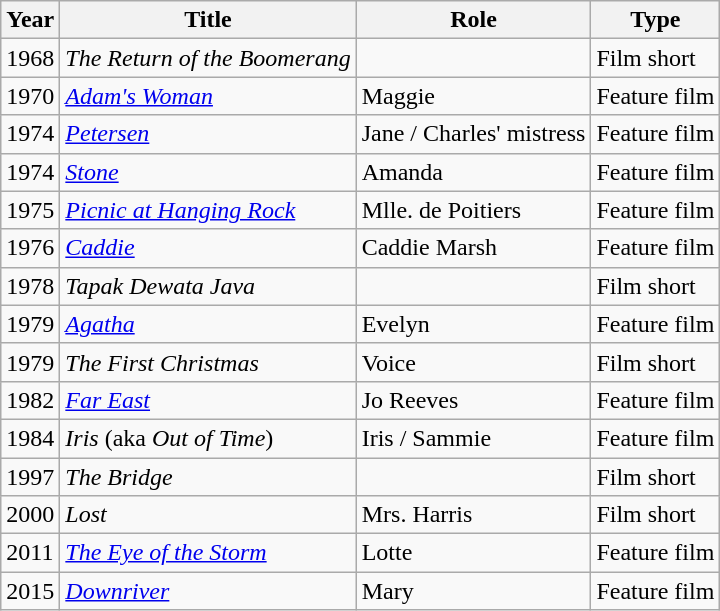<table class="wikitable">
<tr>
<th>Year</th>
<th>Title</th>
<th>Role</th>
<th>Type</th>
</tr>
<tr>
<td>1968</td>
<td><em>The Return of the Boomerang</em></td>
<td></td>
<td>Film short</td>
</tr>
<tr>
<td>1970</td>
<td><em><a href='#'>Adam's Woman</a></em></td>
<td>Maggie</td>
<td>Feature film</td>
</tr>
<tr>
<td>1974</td>
<td><em><a href='#'>Petersen</a></em></td>
<td>Jane / Charles' mistress</td>
<td>Feature film</td>
</tr>
<tr>
<td>1974</td>
<td><em><a href='#'>Stone</a></em></td>
<td>Amanda</td>
<td>Feature film</td>
</tr>
<tr>
<td>1975</td>
<td><em><a href='#'>Picnic at Hanging Rock</a></em></td>
<td>Mlle. de Poitiers</td>
<td>Feature film</td>
</tr>
<tr>
<td>1976</td>
<td><em><a href='#'>Caddie</a></em></td>
<td>Caddie Marsh</td>
<td>Feature film</td>
</tr>
<tr>
<td>1978</td>
<td><em>Tapak Dewata Java</em></td>
<td></td>
<td>Film short</td>
</tr>
<tr>
<td>1979</td>
<td><em><a href='#'>Agatha</a></em></td>
<td>Evelyn</td>
<td>Feature film</td>
</tr>
<tr>
<td>1979</td>
<td><em>The First Christmas</em></td>
<td>Voice</td>
<td>Film short</td>
</tr>
<tr>
<td>1982</td>
<td><em><a href='#'>Far East</a></em></td>
<td>Jo Reeves</td>
<td>Feature film</td>
</tr>
<tr>
<td>1984</td>
<td><em>Iris</em> (aka <em>Out of Time</em>)</td>
<td>Iris / Sammie</td>
<td>Feature film</td>
</tr>
<tr>
<td>1997</td>
<td><em>The Bridge</em></td>
<td></td>
<td>Film short</td>
</tr>
<tr>
<td>2000</td>
<td><em>Lost</em></td>
<td>Mrs. Harris</td>
<td>Film short</td>
</tr>
<tr>
<td>2011</td>
<td><em><a href='#'>The Eye of the Storm</a></em></td>
<td>Lotte</td>
<td>Feature film</td>
</tr>
<tr>
<td>2015</td>
<td><em><a href='#'>Downriver</a></em></td>
<td>Mary</td>
<td>Feature film</td>
</tr>
</table>
